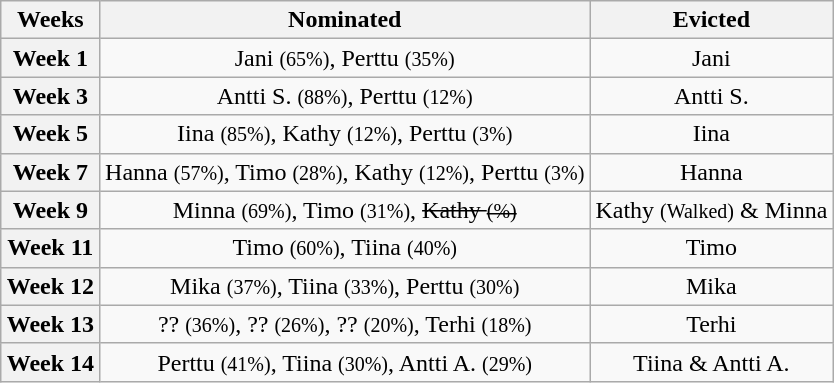<table class="wikitable" style="text-align:center; margin-left: auto; margin-right: auto">
<tr>
<th>Weeks</th>
<th>Nominated</th>
<th>Evicted</th>
</tr>
<tr>
<th>Week 1</th>
<td>Jani <small>(65%)</small>, Perttu <small>(35%)</small></td>
<td>Jani</td>
</tr>
<tr>
<th>Week 3</th>
<td>Antti S. <small>(88%)</small>, Perttu <small>(12%)</small></td>
<td>Antti S.</td>
</tr>
<tr>
<th>Week 5</th>
<td>Iina <small>(85%)</small>, Kathy <small>(12%)</small>, Perttu <small>(3%)</small></td>
<td>Iina</td>
</tr>
<tr>
<th>Week 7</th>
<td>Hanna <small>(57%)</small>, Timo <small>(28%)</small>, Kathy <small>(12%)</small>, Perttu <small>(3%)</small></td>
<td>Hanna</td>
</tr>
<tr>
<th>Week 9</th>
<td>Minna <small>(69%)</small>, Timo <small>(31%)</small>, <s>Kathy <small>(%)</small></s></td>
<td>Kathy <small>(Walked)</small> & Minna</td>
</tr>
<tr>
<th>Week 11</th>
<td>Timo <small>(60%)</small>, Tiina <small>(40%)</small></td>
<td>Timo</td>
</tr>
<tr>
<th>Week 12</th>
<td>Mika <small>(37%)</small>, Tiina <small>(33%)</small>, Perttu <small>(30%)</small></td>
<td>Mika</td>
</tr>
<tr>
<th>Week 13</th>
<td>?? <small>(36%)</small>, ?? <small>(26%)</small>, ?? <small>(20%)</small>, Terhi <small>(18%)</small></td>
<td>Terhi</td>
</tr>
<tr>
<th>Week 14</th>
<td>Perttu <small>(41%)</small>, Tiina <small>(30%)</small>, Antti A. <small>(29%)</small></td>
<td>Tiina & Antti A.</td>
</tr>
</table>
